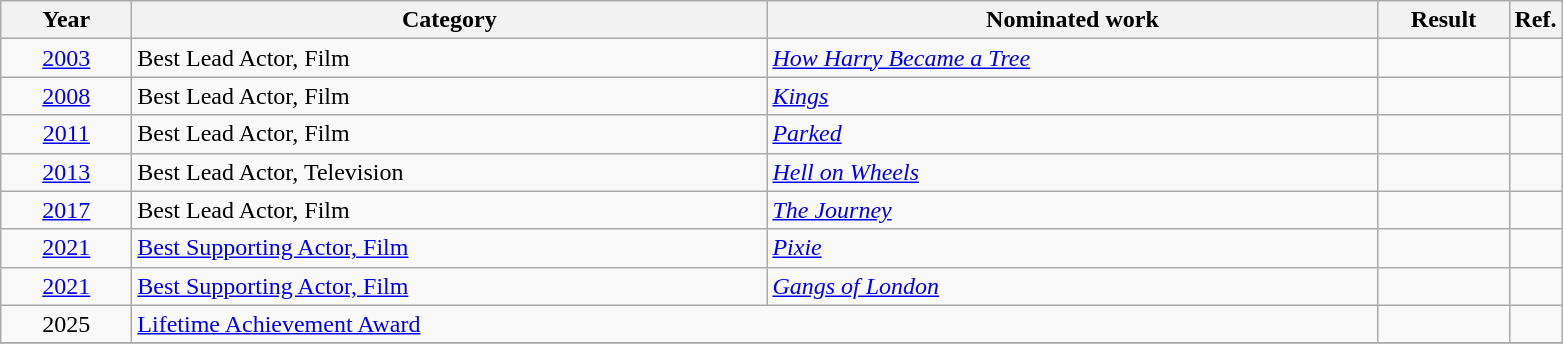<table class=wikitable>
<tr>
<th scope="col" style="width:5em;">Year</th>
<th scope="col" style="width:26em;">Category</th>
<th scope="col" style="width:25em;">Nominated work</th>
<th scope="col" style="width:5em;">Result</th>
<th>Ref.</th>
</tr>
<tr>
<td style="text-align:center;"><a href='#'>2003</a></td>
<td>Best Lead Actor, Film</td>
<td><em><a href='#'>How Harry Became a Tree</a></em></td>
<td></td>
<td></td>
</tr>
<tr>
<td style="text-align:center;"><a href='#'>2008</a></td>
<td>Best Lead Actor, Film</td>
<td><em><a href='#'>Kings</a></em></td>
<td></td>
<td></td>
</tr>
<tr>
<td style="text-align:center;"><a href='#'>2011</a></td>
<td>Best Lead Actor, Film</td>
<td><em><a href='#'>Parked</a></em></td>
<td></td>
<td></td>
</tr>
<tr>
<td style="text-align:center;"><a href='#'>2013</a></td>
<td>Best Lead Actor, Television</td>
<td><em><a href='#'>Hell on Wheels</a></em></td>
<td></td>
<td></td>
</tr>
<tr>
<td style="text-align:center;"><a href='#'>2017</a></td>
<td>Best Lead Actor, Film</td>
<td><em><a href='#'>The Journey</a></em></td>
<td></td>
<td></td>
</tr>
<tr>
<td style="text-align:center;"><a href='#'>2021</a></td>
<td><a href='#'>Best Supporting Actor, Film</a></td>
<td><em><a href='#'>Pixie</a></em></td>
<td></td>
<td></td>
</tr>
<tr>
<td style="text-align:center;"><a href='#'>2021</a></td>
<td><a href='#'>Best Supporting Actor, Film</a></td>
<td><em><a href='#'>Gangs of London</a></em></td>
<td></td>
<td></td>
</tr>
<tr>
<td style="text-align:center;">2025</td>
<td colspan=2><a href='#'>Lifetime Achievement Award</a></td>
<td></td>
<td style="text-align:center;"></td>
</tr>
<tr>
</tr>
</table>
